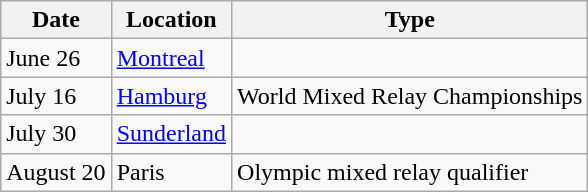<table class="wikitable">
<tr>
<th>Date</th>
<th>Location</th>
<th>Type</th>
</tr>
<tr>
<td>June 26</td>
<td> <a href='#'>Montreal</a></td>
<td></td>
</tr>
<tr>
<td>July 16</td>
<td> <a href='#'>Hamburg</a></td>
<td>World Mixed Relay Championships</td>
</tr>
<tr>
<td>July 30</td>
<td> <a href='#'>Sunderland</a></td>
<td></td>
</tr>
<tr>
<td>August 20</td>
<td> Paris</td>
<td>Olympic mixed relay qualifier</td>
</tr>
</table>
